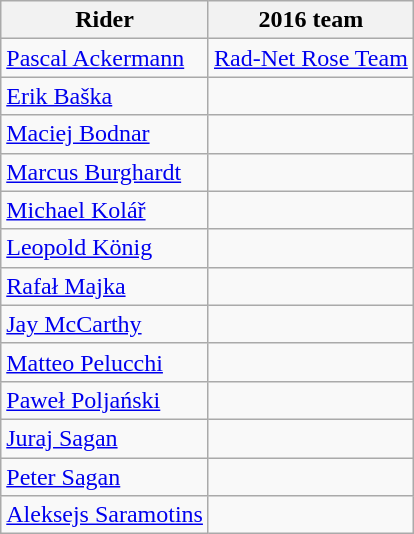<table class="wikitable">
<tr>
<th>Rider</th>
<th>2016 team</th>
</tr>
<tr>
<td><a href='#'>Pascal Ackermann</a></td>
<td><a href='#'>Rad-Net Rose Team</a></td>
</tr>
<tr>
<td><a href='#'>Erik Baška</a></td>
<td></td>
</tr>
<tr>
<td><a href='#'>Maciej Bodnar</a></td>
<td></td>
</tr>
<tr>
<td><a href='#'>Marcus Burghardt</a></td>
<td></td>
</tr>
<tr>
<td><a href='#'>Michael Kolář</a></td>
<td></td>
</tr>
<tr>
<td><a href='#'>Leopold König</a></td>
<td></td>
</tr>
<tr>
<td><a href='#'>Rafał Majka</a></td>
<td></td>
</tr>
<tr>
<td><a href='#'>Jay McCarthy</a></td>
<td></td>
</tr>
<tr>
<td><a href='#'>Matteo Pelucchi</a></td>
<td></td>
</tr>
<tr>
<td><a href='#'>Paweł Poljański</a></td>
<td></td>
</tr>
<tr>
<td><a href='#'>Juraj Sagan</a></td>
<td></td>
</tr>
<tr>
<td><a href='#'>Peter Sagan</a></td>
<td></td>
</tr>
<tr>
<td><a href='#'>Aleksejs Saramotins</a></td>
<td></td>
</tr>
</table>
